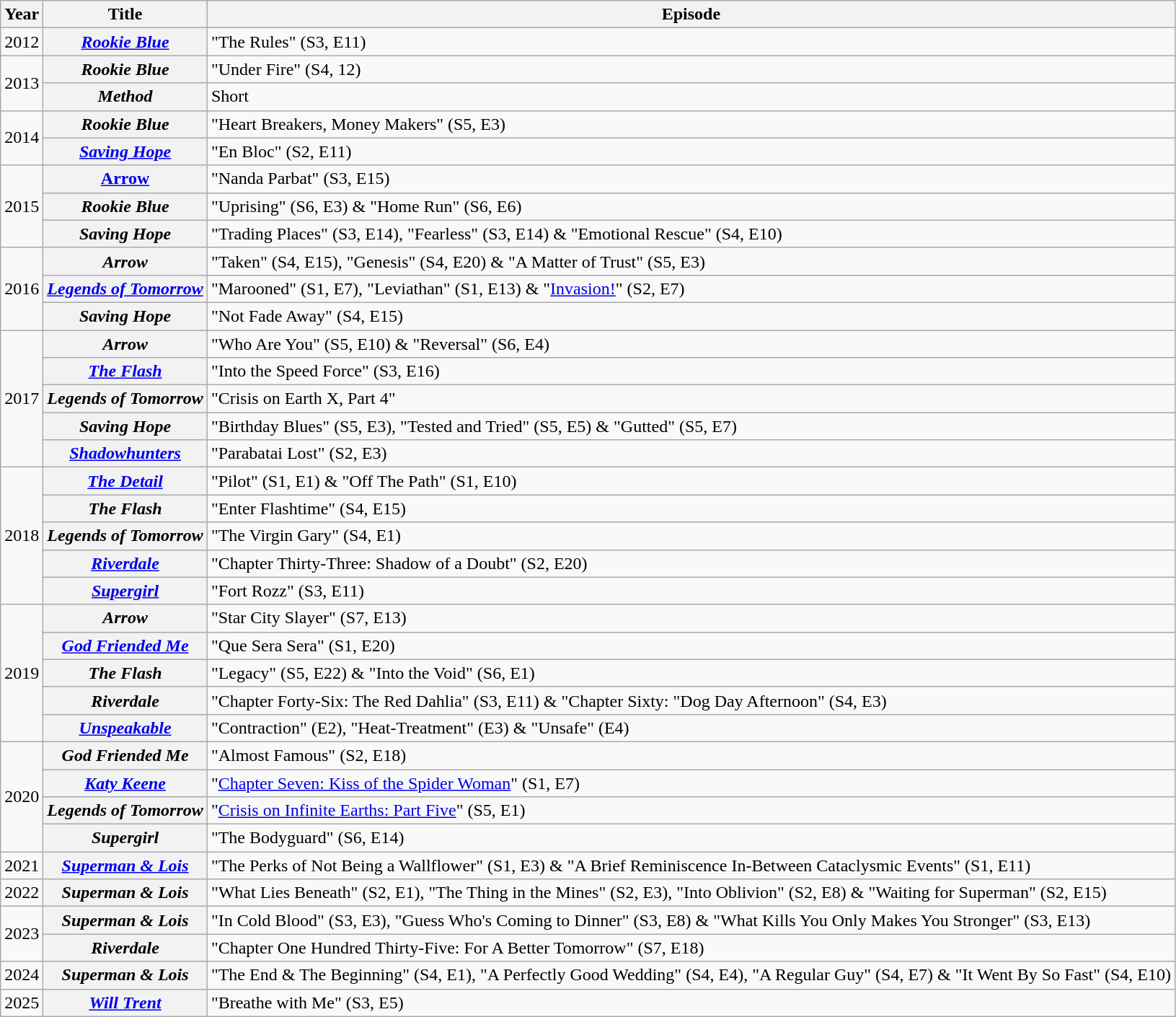<table class="wikitable plainrowheaders sortable">
<tr>
<th scope="col">Year</th>
<th scope="col">Title</th>
<th scope="col" class="unsortable">Episode</th>
</tr>
<tr>
<td>2012</td>
<th scope="row"><em><a href='#'>Rookie Blue</a></em></th>
<td>"The Rules" (S3, E11)</td>
</tr>
<tr>
<td rowspan=2>2013</td>
<th scope="row"><em>Rookie Blue</em></th>
<td>"Under Fire" (S4, 12)</td>
</tr>
<tr>
<th scope="row"><em>Method</em></th>
<td>Short</td>
</tr>
<tr>
<td rowspan=2>2014</td>
<th scope="row"><em>Rookie Blue</em></th>
<td>"Heart Breakers, Money Makers" (S5, E3)</td>
</tr>
<tr>
<th scope="row"><em><a href='#'>Saving Hope</a></em></th>
<td>"En Bloc" (S2, E11)</td>
</tr>
<tr>
<td rowspan=3>2015</td>
<th scope="row"><a href='#'>Arrow</a></th>
<td>"Nanda Parbat" (S3, E15)</td>
</tr>
<tr>
<th scope="row"><em>Rookie Blue</em></th>
<td>"Uprising" (S6, E3) & "Home Run" (S6, E6)</td>
</tr>
<tr>
<th scope="row"><em>Saving Hope</em></th>
<td>"Trading Places" (S3, E14), "Fearless" (S3, E14) & "Emotional Rescue" (S4, E10)</td>
</tr>
<tr>
<td rowspan=3>2016</td>
<th scope="row"><em>Arrow</em></th>
<td>"Taken" (S4, E15), "Genesis" (S4, E20) & "A Matter of Trust" (S5, E3)</td>
</tr>
<tr>
<th scope="row"><em><a href='#'>Legends of Tomorrow</a></em></th>
<td>"Marooned" (S1, E7), "Leviathan" (S1, E13) & "<a href='#'>Invasion!</a>" (S2, E7)</td>
</tr>
<tr>
<th scope="row"><em>Saving Hope</em></th>
<td>"Not Fade Away" (S4, E15)</td>
</tr>
<tr>
<td rowspan=5>2017</td>
<th scope="row"><em>Arrow</em></th>
<td>"Who Are You" (S5, E10) & "Reversal" (S6, E4)</td>
</tr>
<tr>
<th scope="row" data-sort-value="Flash, The"><em><a href='#'>The Flash</a></em></th>
<td>"Into the Speed Force" (S3, E16)</td>
</tr>
<tr>
<th scope="row"><em>Legends of Tomorrow</em></th>
<td>"Crisis on Earth X, Part 4"</td>
</tr>
<tr>
<th scope="row"><em>Saving Hope</em></th>
<td>"Birthday Blues" (S5, E3), "Tested and Tried" (S5, E5) & "Gutted" (S5, E7)</td>
</tr>
<tr>
<th scope="row"><em><a href='#'>Shadowhunters</a></em></th>
<td>"Parabatai Lost" (S2, E3)</td>
</tr>
<tr>
<td rowspan=5>2018</td>
<th scope="row" data-sort-value="Detail, The"><em><a href='#'>The Detail</a></em></th>
<td>"Pilot" (S1, E1) & "Off The Path" (S1, E10)</td>
</tr>
<tr>
<th scope="row" data-sort-value="Flash, The"><em>The Flash</em></th>
<td>"Enter Flashtime" (S4, E15)</td>
</tr>
<tr>
<th scope="row"><em>Legends of Tomorrow</em></th>
<td>"The Virgin Gary" (S4, E1)</td>
</tr>
<tr>
<th scope="row"><em><a href='#'>Riverdale</a></em></th>
<td>"Chapter Thirty-Three: Shadow of a Doubt" (S2, E20)</td>
</tr>
<tr>
<th scope="row"><em><a href='#'>Supergirl</a></em></th>
<td>"Fort Rozz" (S3, E11)</td>
</tr>
<tr>
<td rowspan=5>2019</td>
<th scope="row"><em>Arrow</em></th>
<td>"Star City Slayer" (S7, E13)</td>
</tr>
<tr>
<th scope="row"><em><a href='#'>God Friended Me</a></em></th>
<td>"Que Sera Sera" (S1, E20)</td>
</tr>
<tr>
<th scope="row" data-sort-value="Flash, The"><em>The Flash</em></th>
<td>"Legacy" (S5, E22) & "Into the Void" (S6, E1)</td>
</tr>
<tr>
<th scope="row"><em>Riverdale</em></th>
<td>"Chapter Forty-Six: The Red Dahlia" (S3, E11) & "Chapter Sixty: "Dog Day Afternoon" (S4, E3)</td>
</tr>
<tr>
<th scope="row"><em><a href='#'>Unspeakable</a></em></th>
<td>"Contraction" (E2), "Heat-Treatment" (E3) & "Unsafe" (E4)</td>
</tr>
<tr>
<td rowspan=4>2020</td>
<th scope="row"><em>God Friended Me</em></th>
<td>"Almost Famous" (S2, E18)</td>
</tr>
<tr>
<th scope="row"><em><a href='#'>Katy Keene</a></em></th>
<td>"<a href='#'>Chapter Seven: Kiss of the Spider Woman</a>" (S1, E7)</td>
</tr>
<tr>
<th scope="row"><em>Legends of Tomorrow</em></th>
<td>"<a href='#'>Crisis on Infinite Earths: Part Five</a>" (S5, E1)</td>
</tr>
<tr>
<th scope="row"><em>Supergirl</em></th>
<td>"The Bodyguard" (S6, E14)</td>
</tr>
<tr>
<td>2021</td>
<th scope="row"><em><a href='#'>Superman & Lois</a></em></th>
<td>"The Perks of Not Being a Wallflower" (S1, E3) & "A Brief Reminiscence In-Between Cataclysmic Events" (S1, E11)</td>
</tr>
<tr>
<td>2022</td>
<th scope="row"><em>Superman & Lois</em></th>
<td>"What Lies Beneath" (S2, E1), "The Thing in the Mines" (S2, E3), "Into Oblivion" (S2, E8) & "Waiting for Superman" (S2, E15)</td>
</tr>
<tr>
<td rowspan=2>2023</td>
<th scope="row"><em>Superman & Lois</em></th>
<td>"In Cold Blood" (S3, E3), "Guess Who's Coming to Dinner" (S3, E8) & "What Kills You Only Makes You Stronger" (S3, E13)</td>
</tr>
<tr>
<th scope="row"><em>Riverdale</em></th>
<td>"Chapter One Hundred Thirty-Five: For A Better Tomorrow" (S7, E18)</td>
</tr>
<tr>
<td>2024</td>
<th scope="row"><em>Superman & Lois</em></th>
<td>"The End & The Beginning" (S4, E1), "A Perfectly Good Wedding" (S4, E4), "A Regular Guy" (S4, E7) & "It Went By So Fast" (S4, E10)</td>
</tr>
<tr>
<td>2025</td>
<th scope="row"><em><a href='#'>Will Trent</a></em></th>
<td>"Breathe with Me" (S3, E5)</td>
</tr>
</table>
